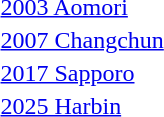<table>
<tr>
<td><a href='#'>2003 Aomori</a></td>
<td></td>
<td></td>
<td></td>
</tr>
<tr>
<td><a href='#'>2007 Changchun</a></td>
<td></td>
<td></td>
<td></td>
</tr>
<tr>
<td><a href='#'>2017 Sapporo</a></td>
<td></td>
<td></td>
<td></td>
</tr>
<tr>
<td><a href='#'>2025 Harbin</a></td>
<td></td>
<td></td>
<td></td>
</tr>
<tr>
</tr>
</table>
